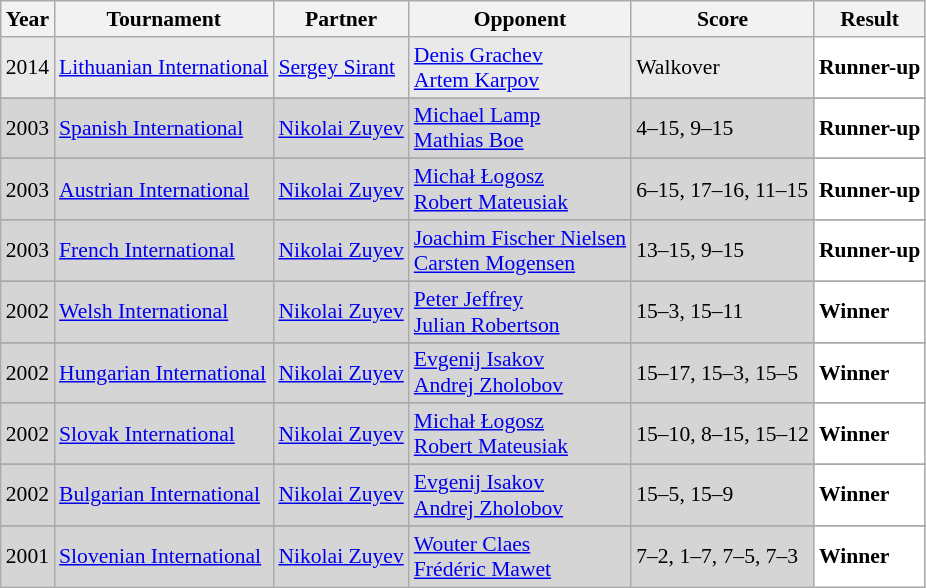<table class="sortable wikitable" style="font-size: 90%;">
<tr>
<th>Year</th>
<th>Tournament</th>
<th>Partner</th>
<th>Opponent</th>
<th>Score</th>
<th>Result</th>
</tr>
<tr style="background:#E9E9E9">
<td align="center">2014</td>
<td align="left"><a href='#'>Lithuanian International</a></td>
<td align="left"> <a href='#'>Sergey Sirant</a></td>
<td align="left"> <a href='#'>Denis Grachev</a> <br>  <a href='#'>Artem Karpov</a></td>
<td align="left">Walkover</td>
<td style="text-align:left; background:white"> <strong>Runner-up</strong></td>
</tr>
<tr>
</tr>
<tr style="background:#D5D5D5">
<td align="center">2003</td>
<td align="left"><a href='#'>Spanish International</a></td>
<td align="left"> <a href='#'>Nikolai Zuyev</a></td>
<td align="left"> <a href='#'>Michael Lamp</a> <br>  <a href='#'>Mathias Boe</a></td>
<td align="left">4–15, 9–15</td>
<td style="text-align:left; background:white"> <strong>Runner-up</strong></td>
</tr>
<tr>
</tr>
<tr style="background:#D5D5D5">
<td align="center">2003</td>
<td align="left"><a href='#'>Austrian International</a></td>
<td align="left"> <a href='#'>Nikolai Zuyev</a></td>
<td align="left"> <a href='#'>Michał Łogosz</a> <br>  <a href='#'>Robert Mateusiak</a></td>
<td align="left">6–15, 17–16, 11–15</td>
<td style="text-align:left; background:white"> <strong>Runner-up</strong></td>
</tr>
<tr>
</tr>
<tr style="background:#D5D5D5">
<td align="center">2003</td>
<td align="left"><a href='#'>French International</a></td>
<td align="left"> <a href='#'>Nikolai Zuyev</a></td>
<td align="left"> <a href='#'>Joachim Fischer Nielsen</a> <br>  <a href='#'>Carsten Mogensen</a></td>
<td align="left">13–15, 9–15</td>
<td style="text-align:left; background:white"> <strong>Runner-up</strong></td>
</tr>
<tr>
</tr>
<tr style="background:#D5D5D5">
<td align="center">2002</td>
<td align="left"><a href='#'>Welsh International</a></td>
<td align="left"> <a href='#'>Nikolai Zuyev</a></td>
<td align="left"> <a href='#'>Peter Jeffrey</a> <br>  <a href='#'>Julian Robertson</a></td>
<td align="left">15–3, 15–11</td>
<td style="text-align:left; background:white"> <strong>Winner</strong></td>
</tr>
<tr>
</tr>
<tr style="background:#D5D5D5">
<td align="center">2002</td>
<td align="left"><a href='#'>Hungarian International</a></td>
<td align="left"> <a href='#'>Nikolai Zuyev</a></td>
<td align="left"> <a href='#'>Evgenij Isakov</a> <br>  <a href='#'>Andrej Zholobov</a></td>
<td align="left">15–17, 15–3, 15–5</td>
<td style="text-align:left; background:white"> <strong>Winner</strong></td>
</tr>
<tr>
</tr>
<tr style="background:#D5D5D5">
<td align="center">2002</td>
<td align="left"><a href='#'>Slovak International</a></td>
<td align="left"> <a href='#'>Nikolai Zuyev</a></td>
<td align="left"> <a href='#'>Michał Łogosz</a> <br>  <a href='#'>Robert Mateusiak</a></td>
<td align="left">15–10, 8–15, 15–12</td>
<td style="text-align:left; background:white"> <strong>Winner</strong></td>
</tr>
<tr>
</tr>
<tr style="background:#D5D5D5">
<td align="center">2002</td>
<td align="left"><a href='#'>Bulgarian International</a></td>
<td align="left"> <a href='#'>Nikolai Zuyev</a></td>
<td align="left"> <a href='#'>Evgenij Isakov</a> <br>  <a href='#'>Andrej Zholobov</a></td>
<td align="left">15–5, 15–9</td>
<td style="text-align:left; background:white"> <strong>Winner</strong></td>
</tr>
<tr>
</tr>
<tr style="background:#D5D5D5">
<td align="center">2001</td>
<td align="left"><a href='#'>Slovenian International</a></td>
<td align="left"> <a href='#'>Nikolai Zuyev</a></td>
<td align="left"> <a href='#'>Wouter Claes</a> <br>  <a href='#'>Frédéric Mawet</a></td>
<td align="left">7–2, 1–7, 7–5, 7–3</td>
<td style="text-align:left; background:white"> <strong>Winner</strong></td>
</tr>
</table>
